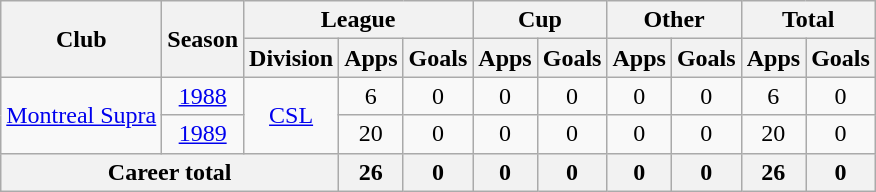<table class="wikitable" style="text-align: center">
<tr>
<th rowspan="2">Club</th>
<th rowspan="2">Season</th>
<th colspan="3">League</th>
<th colspan="2">Cup</th>
<th colspan="2">Other</th>
<th colspan="2">Total</th>
</tr>
<tr>
<th>Division</th>
<th>Apps</th>
<th>Goals</th>
<th>Apps</th>
<th>Goals</th>
<th>Apps</th>
<th>Goals</th>
<th>Apps</th>
<th>Goals</th>
</tr>
<tr>
<td rowspan="2"><a href='#'>Montreal Supra</a></td>
<td><a href='#'>1988</a></td>
<td rowspan="2"><a href='#'>CSL</a></td>
<td>6</td>
<td>0</td>
<td>0</td>
<td>0</td>
<td>0</td>
<td>0</td>
<td>6</td>
<td>0</td>
</tr>
<tr>
<td><a href='#'>1989</a></td>
<td>20</td>
<td>0</td>
<td>0</td>
<td>0</td>
<td>0</td>
<td>0</td>
<td>20</td>
<td>0</td>
</tr>
<tr>
<th colspan="3"><strong>Career total</strong></th>
<th>26</th>
<th>0</th>
<th>0</th>
<th>0</th>
<th>0</th>
<th>0</th>
<th>26</th>
<th>0</th>
</tr>
</table>
